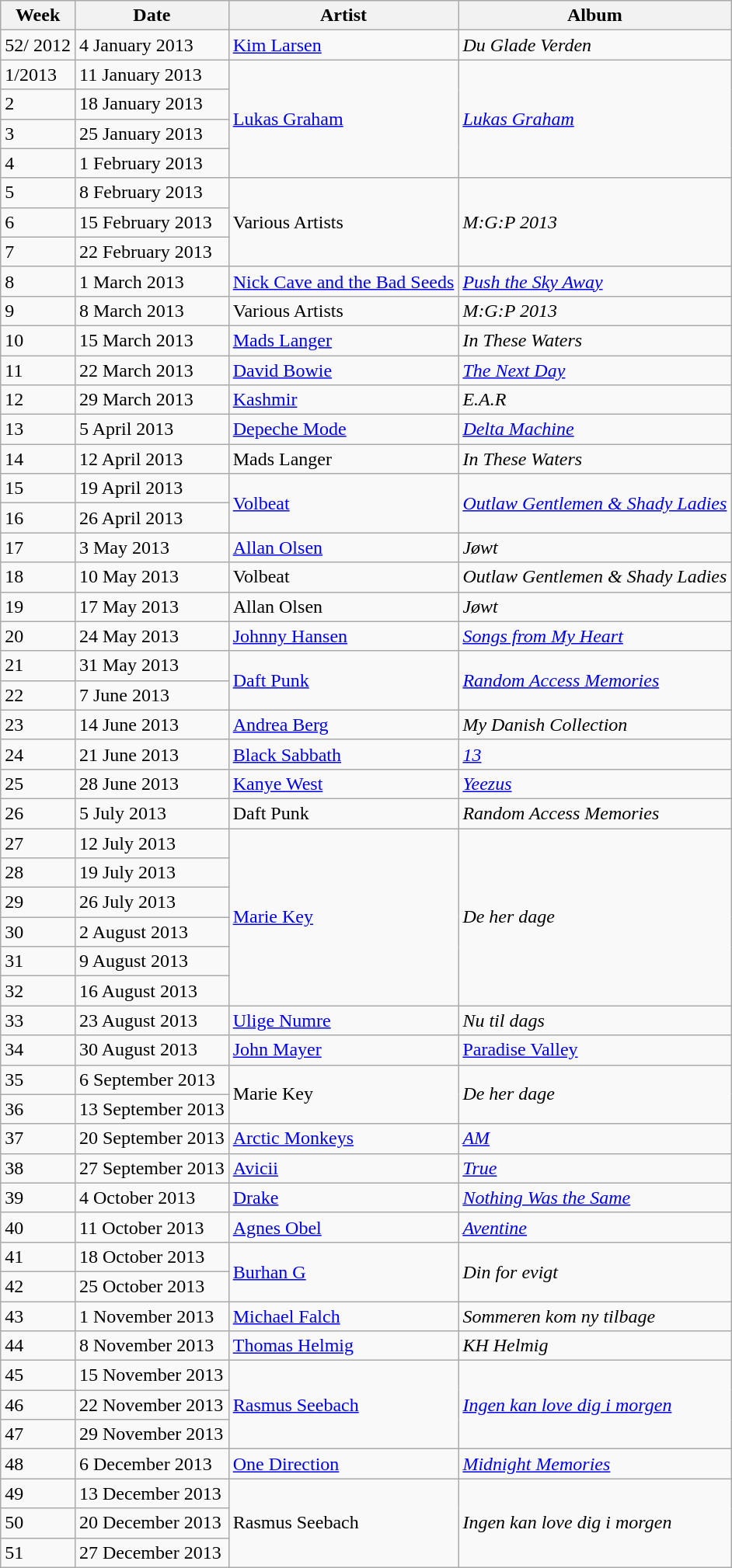<table class="sortable wikitable">
<tr>
<th>Week</th>
<th>Date</th>
<th>Artist</th>
<th>Album</th>
</tr>
<tr>
<td>52/ 2012</td>
<td>4 January 2013</td>
<td rowspan=1><a href='#'>Kim Larsen</a></td>
<td rowspan=1><em>Du Glade Verden</em></td>
</tr>
<tr>
<td>1/2013</td>
<td>11 January 2013</td>
<td rowspan=4><a href='#'>Lukas Graham</a></td>
<td rowspan=4><em><a href='#'>Lukas Graham</a></em></td>
</tr>
<tr>
<td>2</td>
<td>18 January 2013</td>
</tr>
<tr>
<td>3</td>
<td>25 January 2013</td>
</tr>
<tr>
<td>4</td>
<td>1 February 2013</td>
</tr>
<tr>
<td>5</td>
<td>8 February 2013</td>
<td rowspan=3>Various Artists</td>
<td rowspan=3><em>M:G:P 2013</em></td>
</tr>
<tr>
<td>6</td>
<td>15 February 2013</td>
</tr>
<tr>
<td>7</td>
<td>22 February 2013</td>
</tr>
<tr>
<td>8</td>
<td>1 March 2013</td>
<td rowspan=1><a href='#'>Nick Cave and the Bad Seeds</a></td>
<td rowspan=1><em><a href='#'>Push the Sky Away</a></em></td>
</tr>
<tr>
<td>9</td>
<td>8 March 2013</td>
<td rowspan=1>Various Artists</td>
<td rowspan=1><em>M:G:P 2013</em></td>
</tr>
<tr>
<td>10</td>
<td>15 March 2013</td>
<td rowspan=1><a href='#'>Mads Langer</a></td>
<td rowspan=1><em>In These Waters</em></td>
</tr>
<tr>
<td>11</td>
<td>22 March 2013</td>
<td rowspan=1><a href='#'>David Bowie</a></td>
<td rowspan=1><em><a href='#'>The Next Day</a></em></td>
</tr>
<tr>
<td>12</td>
<td>29 March 2013</td>
<td rowspan=1><a href='#'>Kashmir</a></td>
<td rowspan=1><em>E.A.R</em></td>
</tr>
<tr>
<td>13</td>
<td>5 April 2013</td>
<td rowspan=1><a href='#'>Depeche Mode</a></td>
<td rowspan=1><em><a href='#'>Delta Machine</a></em></td>
</tr>
<tr>
<td>14</td>
<td>12 April 2013</td>
<td rowspan=1>Mads Langer</td>
<td rowspan=1><em>In These Waters</em></td>
</tr>
<tr>
<td>15</td>
<td>19 April 2013</td>
<td rowspan=2><a href='#'>Volbeat</a></td>
<td rowspan=2><em><a href='#'>Outlaw Gentlemen & Shady Ladies</a></em></td>
</tr>
<tr>
<td>16</td>
<td>26 April 2013</td>
</tr>
<tr>
<td>17</td>
<td>3 May 2013</td>
<td rowspan=1><a href='#'>Allan Olsen</a></td>
<td rowspan=1><em>Jøwt</em></td>
</tr>
<tr>
<td>18</td>
<td>10 May 2013</td>
<td rowspan=1>Volbeat</td>
<td rowspan=1><em>Outlaw Gentlemen & Shady Ladies</em></td>
</tr>
<tr>
<td>19</td>
<td>17 May 2013</td>
<td rowspan=1>Allan Olsen</td>
<td rowspan=1><em>Jøwt</em></td>
</tr>
<tr>
<td>20</td>
<td>24 May 2013</td>
<td rowspan=1><a href='#'>Johnny Hansen</a></td>
<td rowspan=1><em><a href='#'>Songs from My Heart</a></em></td>
</tr>
<tr>
<td>21</td>
<td>31 May 2013</td>
<td rowspan=2><a href='#'>Daft Punk</a></td>
<td rowspan=2><em><a href='#'>Random Access Memories</a></em></td>
</tr>
<tr>
<td>22</td>
<td>7 June 2013</td>
</tr>
<tr>
<td>23</td>
<td>14 June 2013</td>
<td rowspan=1><a href='#'>Andrea Berg</a></td>
<td rowspan=1><em>My Danish Collection</em></td>
</tr>
<tr>
<td>24</td>
<td>21 June 2013</td>
<td rowspan=1><a href='#'>Black Sabbath</a></td>
<td rowspan=1><em><a href='#'>13</a></em></td>
</tr>
<tr>
<td>25</td>
<td>28 June 2013</td>
<td rowspan=1><a href='#'>Kanye West</a></td>
<td rowspan=1><em><a href='#'>Yeezus</a></em></td>
</tr>
<tr>
<td>26</td>
<td>5 July 2013</td>
<td rowspan=1>Daft Punk</td>
<td rowspan=1><em>Random Access Memories</em></td>
</tr>
<tr>
<td>27</td>
<td>12 July 2013</td>
<td rowspan=6><a href='#'>Marie Key</a></td>
<td rowspan=6><em>De her dage</em></td>
</tr>
<tr>
<td>28</td>
<td>19 July 2013</td>
</tr>
<tr>
<td>29</td>
<td>26 July 2013</td>
</tr>
<tr>
<td>30</td>
<td>2 August 2013</td>
</tr>
<tr>
<td>31</td>
<td>9 August 2013</td>
</tr>
<tr>
<td>32</td>
<td>16 August 2013</td>
</tr>
<tr>
<td>33</td>
<td>23 August 2013</td>
<td rowspan=1><a href='#'>Ulige Numre</a></td>
<td rowspan=1><em>Nu til dags</em></td>
</tr>
<tr>
<td>34</td>
<td>30 August 2013</td>
<td rowspan=1><a href='#'>John Mayer</a></td>
<td rowspan=1><a href='#'>Paradise Valley</a></td>
</tr>
<tr>
<td>35</td>
<td>6 September 2013</td>
<td rowspan=2>Marie Key</td>
<td rowspan=2><em>De her dage</em></td>
</tr>
<tr>
<td>36</td>
<td>13 September 2013</td>
</tr>
<tr>
<td>37</td>
<td>20 September 2013</td>
<td rowspan=1><a href='#'>Arctic Monkeys</a></td>
<td rowspan=1><em><a href='#'>AM</a></em></td>
</tr>
<tr>
<td>38</td>
<td>27 September 2013</td>
<td rowspan=1><a href='#'>Avicii</a></td>
<td rowspan=1><em><a href='#'>True</a></em></td>
</tr>
<tr>
<td>39</td>
<td>4 October 2013</td>
<td rowspan=1><a href='#'>Drake</a></td>
<td rowspan=1><em><a href='#'>Nothing Was the Same</a></em></td>
</tr>
<tr>
<td>40</td>
<td>11 October 2013</td>
<td rowspan=1><a href='#'>Agnes Obel</a></td>
<td rowspan=1><em><a href='#'>Aventine</a></em></td>
</tr>
<tr>
<td>41</td>
<td>18 October 2013</td>
<td rowspan=2><a href='#'>Burhan G</a></td>
<td rowspan=2><em>Din for evigt</em></td>
</tr>
<tr>
<td>42</td>
<td>25 October 2013</td>
</tr>
<tr>
<td>43</td>
<td>1 November 2013</td>
<td rowspan=1><a href='#'>Michael Falch</a></td>
<td rowspan=1><em>Sommeren kom ny tilbage</em></td>
</tr>
<tr>
<td>44</td>
<td>8 November 2013</td>
<td rowspan=1><a href='#'>Thomas Helmig</a></td>
<td rowspan=1><em>KH Helmig</em></td>
</tr>
<tr>
<td>45</td>
<td>15 November 2013</td>
<td rowspan=3><a href='#'>Rasmus Seebach</a></td>
<td rowspan=3><em><a href='#'>Ingen kan love dig i morgen</a></em></td>
</tr>
<tr>
<td>46</td>
<td>22 November 2013</td>
</tr>
<tr>
<td>47</td>
<td>29 November 2013</td>
</tr>
<tr>
<td>48</td>
<td>6 December 2013</td>
<td rowspan=1><a href='#'>One Direction</a></td>
<td rowspan=1><em><a href='#'>Midnight Memories</a></em></td>
</tr>
<tr>
<td>49</td>
<td>13 December 2013</td>
<td rowspan=3>Rasmus Seebach</td>
<td rowspan=3><em>Ingen kan love dig i morgen</em></td>
</tr>
<tr>
<td>50</td>
<td>20 December 2013</td>
</tr>
<tr>
<td>51</td>
<td>27 December 2013</td>
</tr>
</table>
